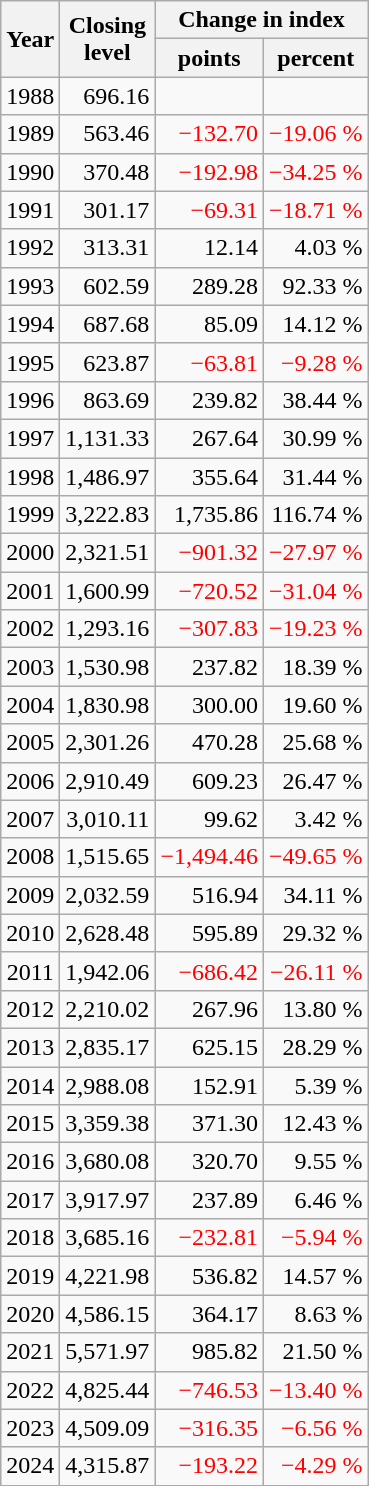<table class="wikitable sortable" style="text-align:right;">
<tr>
<th rowspan=2>Year</th>
<th rowspan=2>Closing <br> level</th>
<th colspan=2>Change in index</th>
</tr>
<tr>
<th>points</th>
<th>percent</th>
</tr>
<tr>
<td style="text-align:center">1988</td>
<td>696.16</td>
<td></td>
<td></td>
</tr>
<tr>
<td style="text-align:center">1989</td>
<td>563.46</td>
<td style="color:red">−132.70</td>
<td style="color:red">−19.06 %</td>
</tr>
<tr>
<td style="text-align:center">1990</td>
<td>370.48</td>
<td style="color:red">−192.98</td>
<td style="color:red">−34.25 %</td>
</tr>
<tr>
<td style="text-align:center">1991</td>
<td>301.17</td>
<td style="color:red">−69.31</td>
<td style="color:red">−18.71 %</td>
</tr>
<tr>
<td style="text-align:center">1992</td>
<td>313.31</td>
<td>12.14</td>
<td>4.03 %</td>
</tr>
<tr>
<td style="text-align:center">1993</td>
<td>602.59</td>
<td>289.28</td>
<td>92.33 %</td>
</tr>
<tr>
<td style="text-align:center">1994</td>
<td>687.68</td>
<td>85.09</td>
<td>14.12 %</td>
</tr>
<tr>
<td style="text-align:center">1995</td>
<td>623.87</td>
<td style="color:red">−63.81</td>
<td style="color:red">−9.28 %</td>
</tr>
<tr>
<td style="text-align:center">1996</td>
<td>863.69</td>
<td>239.82</td>
<td>38.44 %</td>
</tr>
<tr>
<td style="text-align:center">1997</td>
<td>1,131.33</td>
<td>267.64</td>
<td>30.99 %</td>
</tr>
<tr>
<td style="text-align:center">1998</td>
<td>1,486.97</td>
<td>355.64</td>
<td>31.44 %</td>
</tr>
<tr>
<td style="text-align:center">1999</td>
<td>3,222.83</td>
<td>1,735.86</td>
<td>116.74 %</td>
</tr>
<tr>
<td style="text-align:center">2000</td>
<td>2,321.51</td>
<td style="color:red">−901.32</td>
<td style="color:red">−27.97 %</td>
</tr>
<tr>
<td style="text-align:center">2001</td>
<td>1,600.99</td>
<td style="color:red">−720.52</td>
<td style="color:red">−31.04 %</td>
</tr>
<tr>
<td style="text-align:center">2002</td>
<td>1,293.16</td>
<td style="color:red">−307.83</td>
<td style="color:red">−19.23 %</td>
</tr>
<tr>
<td style="text-align:center">2003</td>
<td>1,530.98</td>
<td>237.82</td>
<td>18.39 %</td>
</tr>
<tr>
<td style="text-align:center">2004</td>
<td>1,830.98</td>
<td>300.00</td>
<td>19.60 %</td>
</tr>
<tr>
<td style="text-align:center">2005</td>
<td>2,301.26</td>
<td>470.28</td>
<td>25.68 %</td>
</tr>
<tr>
<td style="text-align:center">2006</td>
<td>2,910.49</td>
<td>609.23</td>
<td>26.47 %</td>
</tr>
<tr>
<td style="text-align:center">2007</td>
<td>3,010.11</td>
<td>99.62</td>
<td>3.42 %</td>
</tr>
<tr>
<td style="text-align:center">2008</td>
<td>1,515.65</td>
<td style="color:red">−1,494.46</td>
<td style="color:red">−49.65 %</td>
</tr>
<tr>
<td style="text-align:center">2009</td>
<td>2,032.59</td>
<td>516.94</td>
<td>34.11 %</td>
</tr>
<tr>
<td style="text-align:center">2010</td>
<td>2,628.48</td>
<td>595.89</td>
<td>29.32 %</td>
</tr>
<tr>
<td style="text-align:center">2011</td>
<td>1,942.06</td>
<td style="color:red">−686.42</td>
<td style="color:red">−26.11 %</td>
</tr>
<tr>
<td style="text-align:center">2012</td>
<td>2,210.02</td>
<td>267.96</td>
<td>13.80 %</td>
</tr>
<tr>
<td style="text-align:center">2013</td>
<td>2,835.17</td>
<td>625.15</td>
<td>28.29 %</td>
</tr>
<tr>
<td style="text-align:center">2014</td>
<td>2,988.08</td>
<td>152.91</td>
<td>5.39 %</td>
</tr>
<tr>
<td style="text-align:center">2015</td>
<td>3,359.38</td>
<td>371.30</td>
<td>12.43 %</td>
</tr>
<tr>
<td style="text-align:center">2016</td>
<td>3,680.08</td>
<td>320.70</td>
<td>9.55 %</td>
</tr>
<tr>
<td style="text-align:center">2017</td>
<td>3,917.97</td>
<td>237.89</td>
<td>6.46 %</td>
</tr>
<tr>
<td style="text-align:center">2018</td>
<td>3,685.16</td>
<td style="color:red">−232.81</td>
<td style="color:red">−5.94 %</td>
</tr>
<tr>
<td style="text-align:center">2019</td>
<td>4,221.98</td>
<td>536.82</td>
<td>14.57 %</td>
</tr>
<tr>
<td style="text-align:center">2020</td>
<td>4,586.15</td>
<td>364.17</td>
<td>8.63 %</td>
</tr>
<tr>
<td style="text-align:center">2021</td>
<td>5,571.97</td>
<td>985.82</td>
<td>21.50 %</td>
</tr>
<tr>
<td style="text-align:center">2022</td>
<td>4,825.44</td>
<td style="color:red">−746.53</td>
<td style="color:red">−13.40 %</td>
</tr>
<tr>
<td style="text-align:center">2023</td>
<td>4,509.09</td>
<td style="color:red">−316.35</td>
<td style="color:red">−6.56 %</td>
</tr>
<tr>
<td style="text-align:center">2024</td>
<td>4,315.87</td>
<td style="color:red">−193.22</td>
<td style="color:red">−4.29 %</td>
</tr>
<tr>
</tr>
</table>
